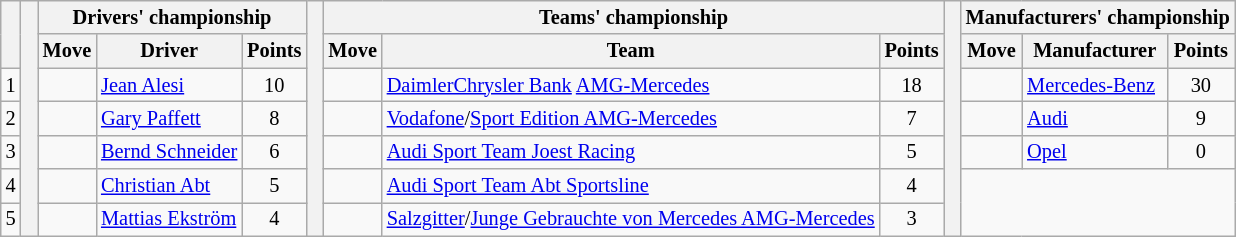<table class="wikitable" style="font-size:85%;">
<tr>
<th rowspan="2"></th>
<th rowspan="7" style="width:5px;"></th>
<th colspan="3">Drivers' championship</th>
<th rowspan="7" style="width:5px;"></th>
<th colspan="3" nowrap>Teams' championship</th>
<th rowspan="7" style="width:5px;"></th>
<th colspan="3" nowrap>Manufacturers' championship</th>
</tr>
<tr>
<th>Move</th>
<th>Driver</th>
<th>Points</th>
<th>Move</th>
<th>Team</th>
<th>Points</th>
<th>Move</th>
<th>Manufacturer</th>
<th>Points</th>
</tr>
<tr>
<td align="center">1</td>
<td align="center"></td>
<td> <a href='#'>Jean Alesi</a></td>
<td align="center">10</td>
<td align="center"></td>
<td> <a href='#'>DaimlerChrysler Bank</a> <a href='#'>AMG-Mercedes</a></td>
<td align="center">18</td>
<td align="center"></td>
<td> <a href='#'>Mercedes-Benz</a></td>
<td align="center">30</td>
</tr>
<tr>
<td align="center">2</td>
<td align="center"></td>
<td> <a href='#'>Gary Paffett</a></td>
<td align="center">8</td>
<td align="center"></td>
<td> <a href='#'>Vodafone</a>/<a href='#'>Sport Edition AMG-Mercedes</a></td>
<td align="center">7</td>
<td align="center"></td>
<td> <a href='#'>Audi</a></td>
<td align="center">9</td>
</tr>
<tr>
<td align="center">3</td>
<td align="center"></td>
<td> <a href='#'>Bernd Schneider</a></td>
<td align="center">6</td>
<td align="center"></td>
<td> <a href='#'>Audi Sport Team Joest Racing</a></td>
<td align="center">5</td>
<td align="center"></td>
<td> <a href='#'>Opel</a></td>
<td align="center">0</td>
</tr>
<tr>
<td align="center">4</td>
<td align="center"></td>
<td> <a href='#'>Christian Abt</a></td>
<td align="center">5</td>
<td align="center"></td>
<td> <a href='#'>Audi Sport Team Abt Sportsline</a></td>
<td align="center">4</td>
</tr>
<tr>
<td align="center">5</td>
<td align="center"></td>
<td> <a href='#'>Mattias Ekström</a></td>
<td align="center">4</td>
<td align="center"></td>
<td> <a href='#'>Salzgitter</a>/<a href='#'>Junge Gebrauchte von Mercedes AMG-Mercedes</a></td>
<td align="center">3</td>
</tr>
</table>
